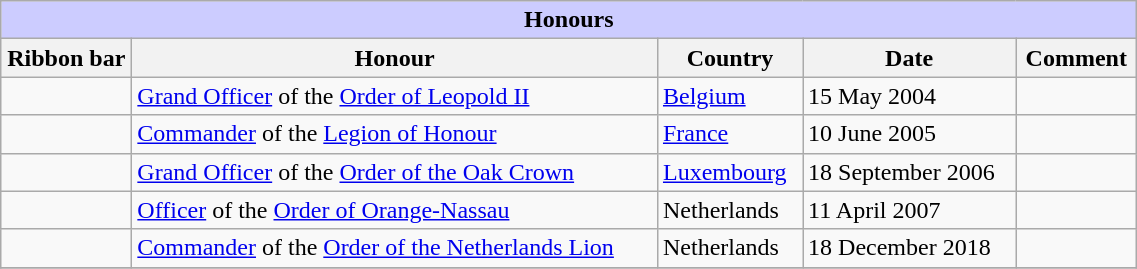<table class="wikitable" style="width:60%;">
<tr style="background:#ccf; text-align:center;">
<td colspan=5><strong>Honours</strong></td>
</tr>
<tr>
<th style="width:80px;">Ribbon bar</th>
<th>Honour</th>
<th>Country</th>
<th>Date</th>
<th>Comment</th>
</tr>
<tr>
<td></td>
<td><a href='#'>Grand Officer</a> of the <a href='#'>Order of Leopold II</a></td>
<td><a href='#'>Belgium</a></td>
<td>15 May 2004</td>
<td></td>
</tr>
<tr>
<td></td>
<td><a href='#'>Commander</a> of the <a href='#'>Legion of Honour</a></td>
<td><a href='#'>France</a></td>
<td>10 June 2005</td>
<td></td>
</tr>
<tr>
<td></td>
<td><a href='#'>Grand Officer</a> of the <a href='#'>Order of the Oak Crown</a></td>
<td><a href='#'>Luxembourg</a></td>
<td>18 September 2006</td>
<td></td>
</tr>
<tr>
<td></td>
<td><a href='#'>Officer</a> of the <a href='#'>Order of Orange-Nassau</a></td>
<td>Netherlands</td>
<td>11 April 2007</td>
<td></td>
</tr>
<tr>
<td></td>
<td><a href='#'>Commander</a> of the <a href='#'>Order of the Netherlands Lion</a></td>
<td>Netherlands</td>
<td>18 December 2018</td>
<td></td>
</tr>
<tr>
</tr>
</table>
